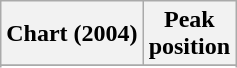<table class="wikitable sortable plainrowheaders">
<tr>
<th>Chart (2004)</th>
<th>Peak<br>position</th>
</tr>
<tr>
</tr>
<tr>
</tr>
</table>
